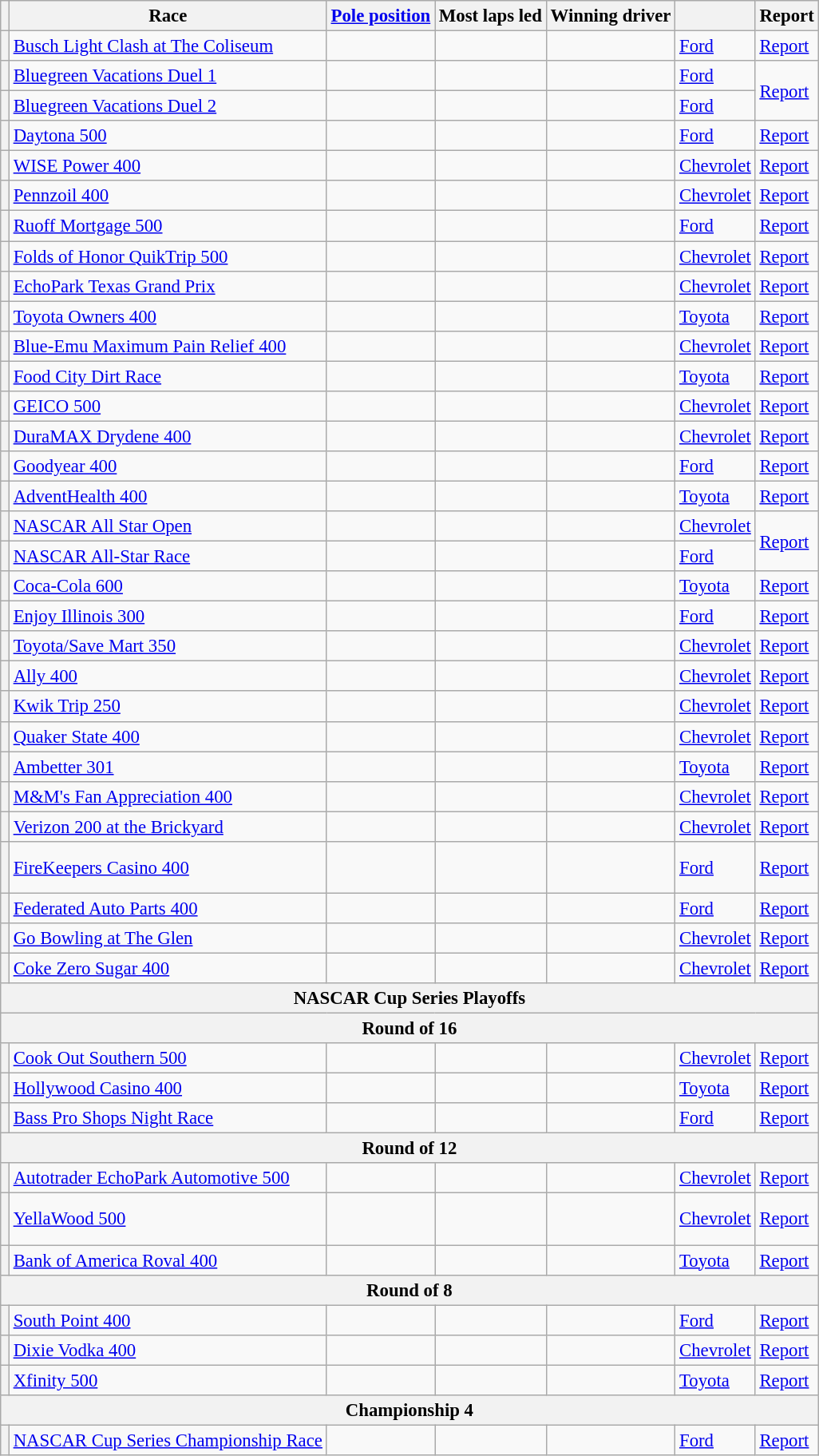<table class="wikitable sortable" style="font-size:95%">
<tr>
<th></th>
<th>Race</th>
<th><a href='#'>Pole position</a></th>
<th>Most laps led</th>
<th>Winning driver</th>
<th></th>
<th class="unsortable">Report</th>
</tr>
<tr>
<th></th>
<td><a href='#'>Busch Light Clash at The Coliseum</a></td>
<td></td>
<td></td>
<td></td>
<td><a href='#'>Ford</a></td>
<td><a href='#'>Report</a></td>
</tr>
<tr>
<th></th>
<td><a href='#'>Bluegreen Vacations Duel 1</a></td>
<td></td>
<td></td>
<td></td>
<td><a href='#'>Ford</a></td>
<td rowspan="2"><a href='#'>Report</a></td>
</tr>
<tr>
<th></th>
<td><a href='#'>Bluegreen Vacations Duel 2</a></td>
<td></td>
<td></td>
<td></td>
<td><a href='#'>Ford</a></td>
</tr>
<tr>
<th></th>
<td><a href='#'>Daytona 500</a></td>
<td></td>
<td></td>
<td></td>
<td><a href='#'>Ford</a></td>
<td><a href='#'>Report</a></td>
</tr>
<tr>
<th></th>
<td><a href='#'>WISE Power 400</a></td>
<td></td>
<td></td>
<td></td>
<td><a href='#'>Chevrolet</a></td>
<td><a href='#'>Report</a></td>
</tr>
<tr>
<th></th>
<td><a href='#'>Pennzoil 400</a></td>
<td></td>
<td></td>
<td></td>
<td><a href='#'>Chevrolet</a></td>
<td><a href='#'>Report</a></td>
</tr>
<tr>
<th></th>
<td><a href='#'>Ruoff Mortgage 500</a></td>
<td></td>
<td></td>
<td></td>
<td><a href='#'>Ford</a></td>
<td><a href='#'>Report</a></td>
</tr>
<tr>
<th></th>
<td><a href='#'>Folds of Honor QuikTrip 500</a></td>
<td></td>
<td></td>
<td></td>
<td><a href='#'>Chevrolet</a></td>
<td><a href='#'>Report</a></td>
</tr>
<tr>
<th></th>
<td><a href='#'>EchoPark Texas Grand Prix</a></td>
<td></td>
<td></td>
<td></td>
<td><a href='#'>Chevrolet</a></td>
<td><a href='#'>Report</a></td>
</tr>
<tr>
<th></th>
<td><a href='#'>Toyota Owners 400</a></td>
<td></td>
<td></td>
<td></td>
<td><a href='#'>Toyota</a></td>
<td><a href='#'>Report</a></td>
</tr>
<tr>
<th></th>
<td><a href='#'>Blue-Emu Maximum Pain Relief 400</a></td>
<td></td>
<td></td>
<td></td>
<td><a href='#'>Chevrolet</a></td>
<td><a href='#'>Report</a></td>
</tr>
<tr>
<th></th>
<td><a href='#'>Food City Dirt Race</a></td>
<td></td>
<td></td>
<td></td>
<td><a href='#'>Toyota</a></td>
<td><a href='#'>Report</a></td>
</tr>
<tr>
<th></th>
<td><a href='#'>GEICO 500</a></td>
<td></td>
<td></td>
<td></td>
<td><a href='#'>Chevrolet</a></td>
<td><a href='#'>Report</a></td>
</tr>
<tr>
<th></th>
<td><a href='#'>DuraMAX Drydene 400</a></td>
<td></td>
<td></td>
<td></td>
<td><a href='#'>Chevrolet</a></td>
<td><a href='#'>Report</a></td>
</tr>
<tr>
<th></th>
<td><a href='#'>Goodyear 400</a></td>
<td></td>
<td></td>
<td></td>
<td><a href='#'>Ford</a></td>
<td><a href='#'>Report</a></td>
</tr>
<tr>
<th></th>
<td><a href='#'>AdventHealth 400</a></td>
<td></td>
<td></td>
<td></td>
<td><a href='#'>Toyota</a></td>
<td><a href='#'>Report</a></td>
</tr>
<tr>
<th></th>
<td><a href='#'>NASCAR All Star Open</a></td>
<td></td>
<td></td>
<td></td>
<td><a href='#'>Chevrolet</a></td>
<td rowspan="2"><a href='#'>Report</a></td>
</tr>
<tr>
<th></th>
<td><a href='#'>NASCAR All-Star Race</a></td>
<td></td>
<td></td>
<td></td>
<td><a href='#'>Ford</a></td>
</tr>
<tr>
<th></th>
<td><a href='#'>Coca-Cola 600</a></td>
<td></td>
<td></td>
<td></td>
<td><a href='#'>Toyota</a></td>
<td><a href='#'>Report</a></td>
</tr>
<tr>
<th></th>
<td><a href='#'>Enjoy Illinois 300</a></td>
<td></td>
<td></td>
<td></td>
<td><a href='#'>Ford</a></td>
<td><a href='#'>Report</a></td>
</tr>
<tr>
<th></th>
<td><a href='#'>Toyota/Save Mart 350</a></td>
<td></td>
<td></td>
<td></td>
<td><a href='#'>Chevrolet</a></td>
<td><a href='#'>Report</a></td>
</tr>
<tr>
<th></th>
<td><a href='#'>Ally 400</a></td>
<td></td>
<td></td>
<td></td>
<td><a href='#'>Chevrolet</a></td>
<td><a href='#'>Report</a></td>
</tr>
<tr>
<th></th>
<td><a href='#'>Kwik Trip 250</a></td>
<td></td>
<td></td>
<td></td>
<td><a href='#'>Chevrolet</a></td>
<td><a href='#'>Report</a></td>
</tr>
<tr>
<th></th>
<td><a href='#'>Quaker State 400</a></td>
<td></td>
<td></td>
<td></td>
<td><a href='#'>Chevrolet</a></td>
<td><a href='#'>Report</a></td>
</tr>
<tr>
<th></th>
<td><a href='#'>Ambetter 301</a></td>
<td></td>
<td></td>
<td></td>
<td><a href='#'>Toyota</a></td>
<td><a href='#'>Report</a></td>
</tr>
<tr>
<th></th>
<td><a href='#'>M&M's Fan Appreciation 400</a></td>
<td></td>
<td></td>
<td></td>
<td><a href='#'>Chevrolet</a></td>
<td><a href='#'>Report</a></td>
</tr>
<tr>
<th></th>
<td><a href='#'>Verizon 200 at the Brickyard</a></td>
<td></td>
<td></td>
<td></td>
<td><a href='#'>Chevrolet</a></td>
<td><a href='#'>Report</a></td>
</tr>
<tr>
<th></th>
<td><a href='#'>FireKeepers Casino 400</a></td>
<td></td>
<td><br><br></td>
<td></td>
<td><a href='#'>Ford</a></td>
<td><a href='#'>Report</a></td>
</tr>
<tr>
<th></th>
<td><a href='#'>Federated Auto Parts 400</a></td>
<td></td>
<td></td>
<td></td>
<td><a href='#'>Ford</a></td>
<td><a href='#'>Report</a></td>
</tr>
<tr>
<th></th>
<td><a href='#'>Go Bowling at The Glen</a></td>
<td></td>
<td></td>
<td></td>
<td><a href='#'>Chevrolet</a></td>
<td><a href='#'>Report</a></td>
</tr>
<tr>
<th></th>
<td><a href='#'>Coke Zero Sugar 400</a></td>
<td></td>
<td></td>
<td></td>
<td><a href='#'>Chevrolet</a></td>
<td><a href='#'>Report</a></td>
</tr>
<tr>
<th colspan="7">NASCAR Cup Series Playoffs</th>
</tr>
<tr>
<th colspan="7">Round of 16</th>
</tr>
<tr>
<th></th>
<td><a href='#'>Cook Out Southern 500</a></td>
<td></td>
<td></td>
<td></td>
<td><a href='#'>Chevrolet</a></td>
<td><a href='#'>Report</a></td>
</tr>
<tr>
<th></th>
<td><a href='#'>Hollywood Casino 400</a></td>
<td></td>
<td></td>
<td></td>
<td><a href='#'>Toyota</a></td>
<td><a href='#'>Report</a></td>
</tr>
<tr>
<th></th>
<td><a href='#'>Bass Pro Shops Night Race</a></td>
<td></td>
<td></td>
<td></td>
<td><a href='#'>Ford</a></td>
<td><a href='#'>Report</a></td>
</tr>
<tr>
<th colspan="7">Round of 12</th>
</tr>
<tr>
<th></th>
<td><a href='#'>Autotrader EchoPark Automotive 500</a></td>
<td></td>
<td></td>
<td></td>
<td><a href='#'>Chevrolet</a></td>
<td><a href='#'>Report</a></td>
</tr>
<tr>
<th></th>
<td><a href='#'>YellaWood 500</a></td>
<td></td>
<td><br><br></td>
<td></td>
<td><a href='#'>Chevrolet</a></td>
<td><a href='#'>Report</a></td>
</tr>
<tr>
<th></th>
<td><a href='#'>Bank of America Roval 400</a></td>
<td></td>
<td></td>
<td></td>
<td><a href='#'>Toyota</a></td>
<td><a href='#'>Report</a></td>
</tr>
<tr>
<th colspan="7">Round of 8</th>
</tr>
<tr>
<th></th>
<td><a href='#'>South Point 400</a></td>
<td></td>
<td></td>
<td></td>
<td><a href='#'>Ford</a></td>
<td><a href='#'>Report</a></td>
</tr>
<tr>
<th></th>
<td><a href='#'>Dixie Vodka 400</a></td>
<td></td>
<td></td>
<td></td>
<td><a href='#'>Chevrolet</a></td>
<td><a href='#'>Report</a></td>
</tr>
<tr>
<th></th>
<td><a href='#'>Xfinity 500</a></td>
<td></td>
<td></td>
<td></td>
<td><a href='#'>Toyota</a></td>
<td><a href='#'>Report</a></td>
</tr>
<tr>
<th colspan="7">Championship 4</th>
</tr>
<tr>
<th></th>
<td><a href='#'>NASCAR Cup Series Championship Race</a></td>
<td></td>
<td></td>
<td></td>
<td><a href='#'>Ford</a></td>
<td><a href='#'>Report</a></td>
</tr>
</table>
